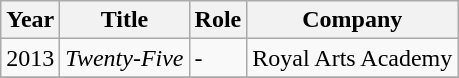<table class="wikitable">
<tr>
<th>Year</th>
<th>Title</th>
<th>Role</th>
<th>Company</th>
</tr>
<tr>
<td>2013</td>
<td><em>Twenty-Five</em></td>
<td>-</td>
<td>Royal Arts Academy</td>
</tr>
<tr>
</tr>
</table>
